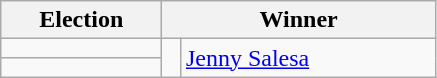<table class=wikitable>
<tr>
<th width=100>Election</th>
<th width=175 colspan=2>Winner</th>
</tr>
<tr>
<td></td>
<td width=5 rowspan=2 bgcolor=></td>
<td rowspan=2><a href='#'>Jenny Salesa</a></td>
</tr>
<tr>
<td></td>
</tr>
</table>
